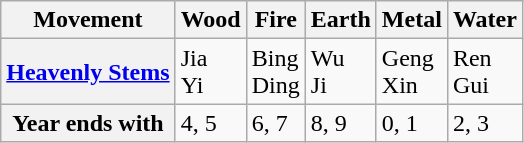<table class="wikitable">
<tr>
<th>Movement</th>
<th>Wood</th>
<th>Fire</th>
<th>Earth</th>
<th>Metal</th>
<th>Water</th>
</tr>
<tr>
<th><a href='#'>Heavenly Stems</a></th>
<td>Jia  <br> Yi </td>
<td>Bing  <br> Ding </td>
<td>Wu  <br> Ji </td>
<td>Geng  <br> Xin </td>
<td>Ren  <br> Gui </td>
</tr>
<tr>
<th>Year ends with</th>
<td>4, 5</td>
<td>6, 7</td>
<td>8, 9</td>
<td>0, 1</td>
<td>2, 3</td>
</tr>
</table>
